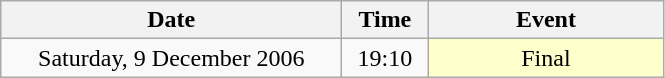<table class = "wikitable" style="text-align:center;">
<tr>
<th width=220>Date</th>
<th width=50>Time</th>
<th width=150>Event</th>
</tr>
<tr>
<td>Saturday, 9 December 2006</td>
<td>19:10</td>
<td bgcolor=ffffcc>Final</td>
</tr>
</table>
